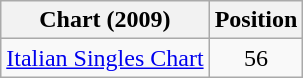<table class="wikitable sortable">
<tr>
<th>Chart (2009)</th>
<th>Position</th>
</tr>
<tr>
<td><a href='#'>Italian Singles Chart</a></td>
<td style="text-align:center;">56</td>
</tr>
</table>
